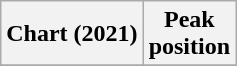<table class="wikitable plainrowheaders" style="text-align:center">
<tr>
<th scope="col">Chart (2021)</th>
<th scope="col">Peak<br>position</th>
</tr>
<tr>
</tr>
</table>
